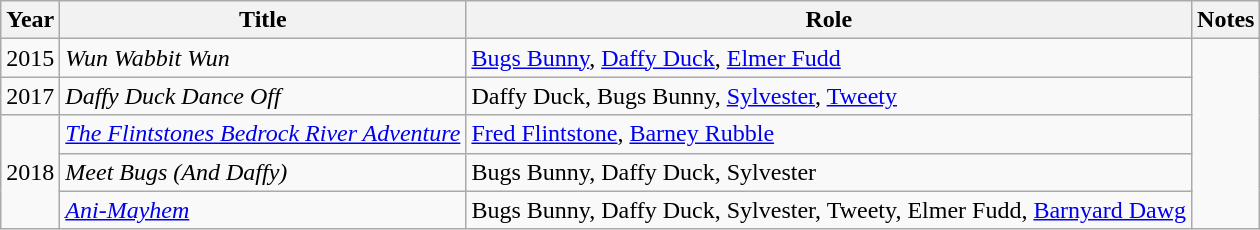<table class="wikitable sortable">
<tr>
<th scope="col">Year</th>
<th scope="col">Title</th>
<th scope="col">Role</th>
<th scope="col" class="unsortable">Notes</th>
</tr>
<tr>
<td>2015</td>
<td><em>Wun Wabbit Wun</em></td>
<td><a href='#'>Bugs Bunny</a>, <a href='#'>Daffy Duck</a>, <a href='#'>Elmer Fudd</a></td>
<td rowspan="5"></td>
</tr>
<tr>
<td>2017</td>
<td><em>Daffy Duck Dance Off</em></td>
<td>Daffy Duck, Bugs Bunny, <a href='#'>Sylvester</a>, <a href='#'>Tweety</a></td>
</tr>
<tr>
<td rowspan="3">2018</td>
<td><em><a href='#'>The Flintstones Bedrock River Adventure</a></em></td>
<td><a href='#'>Fred Flintstone</a>, <a href='#'>Barney Rubble</a></td>
</tr>
<tr>
<td><em>Meet Bugs (And Daffy)</em></td>
<td>Bugs Bunny, Daffy Duck, Sylvester</td>
</tr>
<tr>
<td><em><a href='#'>Ani-Mayhem</a></em></td>
<td>Bugs Bunny, Daffy Duck, Sylvester, Tweety, Elmer Fudd, <a href='#'>Barnyard Dawg</a></td>
</tr>
</table>
